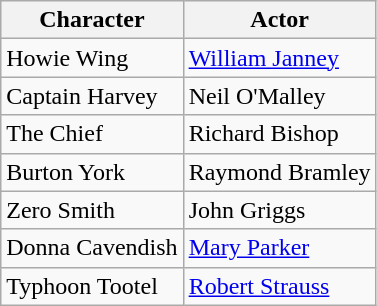<table class="wikitable">
<tr>
<th>Character</th>
<th>Actor</th>
</tr>
<tr>
<td>Howie Wing</td>
<td><a href='#'>William Janney</a></td>
</tr>
<tr>
<td>Captain Harvey</td>
<td>Neil O'Malley</td>
</tr>
<tr>
<td>The Chief</td>
<td>Richard Bishop</td>
</tr>
<tr>
<td>Burton York</td>
<td>Raymond Bramley</td>
</tr>
<tr>
<td>Zero Smith</td>
<td>John Griggs</td>
</tr>
<tr>
<td>Donna Cavendish</td>
<td><a href='#'>Mary Parker</a></td>
</tr>
<tr>
<td>Typhoon Tootel</td>
<td><a href='#'>Robert Strauss</a></td>
</tr>
</table>
